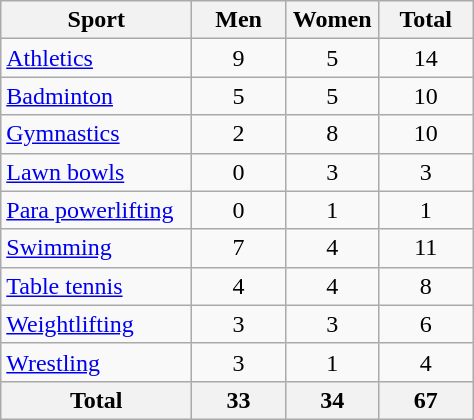<table class="wikitable sortable" style="text-align:center;">
<tr>
<th width=120>Sport</th>
<th width=55>Men</th>
<th width=55>Women</th>
<th width=55>Total</th>
</tr>
<tr>
<td align=left><a href='#'>Athletics</a></td>
<td>9</td>
<td>5</td>
<td>14</td>
</tr>
<tr>
<td align=left><a href='#'>Badminton</a></td>
<td>5</td>
<td>5</td>
<td>10</td>
</tr>
<tr>
<td align=left><a href='#'>Gymnastics</a></td>
<td>2</td>
<td>8</td>
<td>10</td>
</tr>
<tr>
<td align=left><a href='#'>Lawn bowls</a></td>
<td>0</td>
<td>3</td>
<td>3</td>
</tr>
<tr>
<td align=left><a href='#'>Para powerlifting</a></td>
<td>0</td>
<td>1</td>
<td>1</td>
</tr>
<tr>
<td align=left><a href='#'>Swimming</a></td>
<td>7</td>
<td>4</td>
<td>11</td>
</tr>
<tr>
<td align=left><a href='#'>Table tennis</a></td>
<td>4</td>
<td>4</td>
<td>8</td>
</tr>
<tr>
<td align=left><a href='#'>Weightlifting</a></td>
<td>3</td>
<td>3</td>
<td>6</td>
</tr>
<tr>
<td align=left><a href='#'>Wrestling</a></td>
<td>3</td>
<td>1</td>
<td>4</td>
</tr>
<tr>
<th>Total</th>
<th>33</th>
<th>34</th>
<th>67</th>
</tr>
</table>
